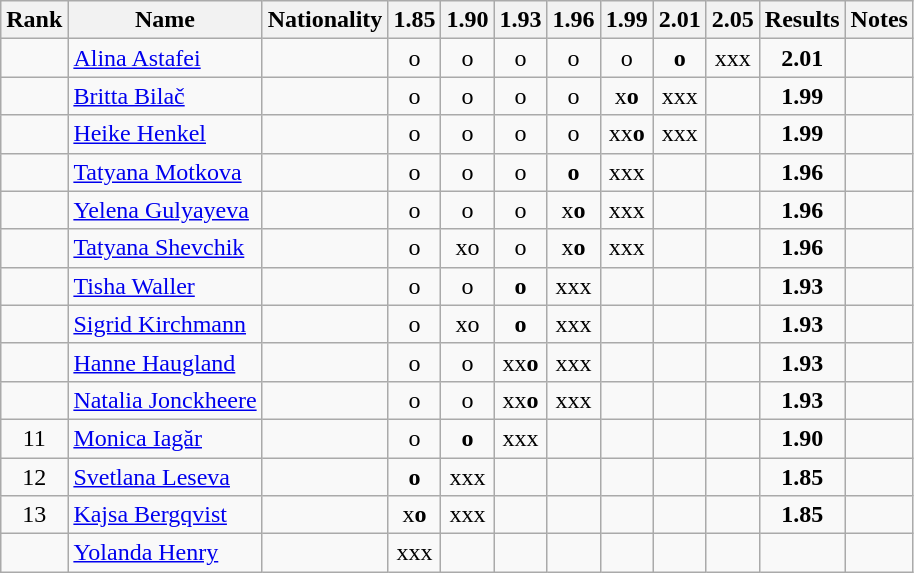<table class="wikitable sortable" style="text-align:center">
<tr>
<th>Rank</th>
<th>Name</th>
<th>Nationality</th>
<th>1.85</th>
<th>1.90</th>
<th>1.93</th>
<th>1.96</th>
<th>1.99</th>
<th>2.01</th>
<th>2.05</th>
<th>Results</th>
<th>Notes</th>
</tr>
<tr>
<td></td>
<td align="left"><a href='#'>Alina Astafei</a></td>
<td align=left></td>
<td>o</td>
<td>o</td>
<td>o</td>
<td>o</td>
<td>o</td>
<td><strong>o</strong></td>
<td>xxx</td>
<td><strong>2.01</strong></td>
<td></td>
</tr>
<tr>
<td></td>
<td align="left"><a href='#'>Britta Bilač</a></td>
<td align=left></td>
<td>o</td>
<td>o</td>
<td>o</td>
<td>o</td>
<td>x<strong>o</strong></td>
<td>xxx</td>
<td></td>
<td><strong>1.99</strong></td>
<td></td>
</tr>
<tr>
<td></td>
<td align="left"><a href='#'>Heike Henkel</a></td>
<td align=left></td>
<td>o</td>
<td>o</td>
<td>o</td>
<td>o</td>
<td>xx<strong>o</strong></td>
<td>xxx</td>
<td></td>
<td><strong>1.99</strong></td>
<td></td>
</tr>
<tr>
<td></td>
<td align="left"><a href='#'>Tatyana Motkova</a></td>
<td align=left></td>
<td>o</td>
<td>o</td>
<td>o</td>
<td><strong>o</strong></td>
<td>xxx</td>
<td></td>
<td></td>
<td><strong>1.96</strong></td>
<td></td>
</tr>
<tr>
<td></td>
<td align="left"><a href='#'>Yelena Gulyayeva</a></td>
<td align=left></td>
<td>o</td>
<td>o</td>
<td>o</td>
<td>x<strong>o</strong></td>
<td>xxx</td>
<td></td>
<td></td>
<td><strong>1.96</strong></td>
<td></td>
</tr>
<tr>
<td></td>
<td align="left"><a href='#'>Tatyana Shevchik</a></td>
<td align=left></td>
<td>o</td>
<td>xo</td>
<td>o</td>
<td>x<strong>o</strong></td>
<td>xxx</td>
<td></td>
<td></td>
<td><strong>1.96</strong></td>
<td></td>
</tr>
<tr>
<td></td>
<td align="left"><a href='#'>Tisha Waller</a></td>
<td align=left></td>
<td>o</td>
<td>o</td>
<td><strong>o</strong></td>
<td>xxx</td>
<td></td>
<td></td>
<td></td>
<td><strong>1.93</strong></td>
<td></td>
</tr>
<tr>
<td></td>
<td align="left"><a href='#'>Sigrid Kirchmann</a></td>
<td align=left></td>
<td>o</td>
<td>xo</td>
<td><strong>o</strong></td>
<td>xxx</td>
<td></td>
<td></td>
<td></td>
<td><strong>1.93</strong></td>
<td></td>
</tr>
<tr>
<td></td>
<td align="left"><a href='#'>Hanne Haugland</a></td>
<td align=left></td>
<td>o</td>
<td>o</td>
<td>xx<strong>o</strong></td>
<td>xxx</td>
<td></td>
<td></td>
<td></td>
<td><strong>1.93</strong></td>
<td></td>
</tr>
<tr>
<td></td>
<td align="left"><a href='#'>Natalia Jonckheere</a></td>
<td align=left></td>
<td>o</td>
<td>o</td>
<td>xx<strong>o</strong></td>
<td>xxx</td>
<td></td>
<td></td>
<td></td>
<td><strong>1.93</strong></td>
<td></td>
</tr>
<tr>
<td>11</td>
<td align="left"><a href='#'>Monica Iagăr</a></td>
<td align=left></td>
<td>o</td>
<td><strong>o</strong></td>
<td>xxx</td>
<td></td>
<td></td>
<td></td>
<td></td>
<td><strong>1.90</strong></td>
<td></td>
</tr>
<tr>
<td>12</td>
<td align="left"><a href='#'>Svetlana Leseva</a></td>
<td align=left></td>
<td><strong>o</strong></td>
<td>xxx</td>
<td></td>
<td></td>
<td></td>
<td></td>
<td></td>
<td><strong>1.85</strong></td>
<td></td>
</tr>
<tr>
<td>13</td>
<td align="left"><a href='#'>Kajsa Bergqvist</a></td>
<td align=left></td>
<td>x<strong>o</strong></td>
<td>xxx</td>
<td></td>
<td></td>
<td></td>
<td></td>
<td></td>
<td><strong>1.85</strong></td>
<td></td>
</tr>
<tr>
<td></td>
<td align="left"><a href='#'>Yolanda Henry</a></td>
<td align=left></td>
<td>xxx</td>
<td></td>
<td></td>
<td></td>
<td></td>
<td></td>
<td></td>
<td><strong></strong></td>
<td></td>
</tr>
</table>
